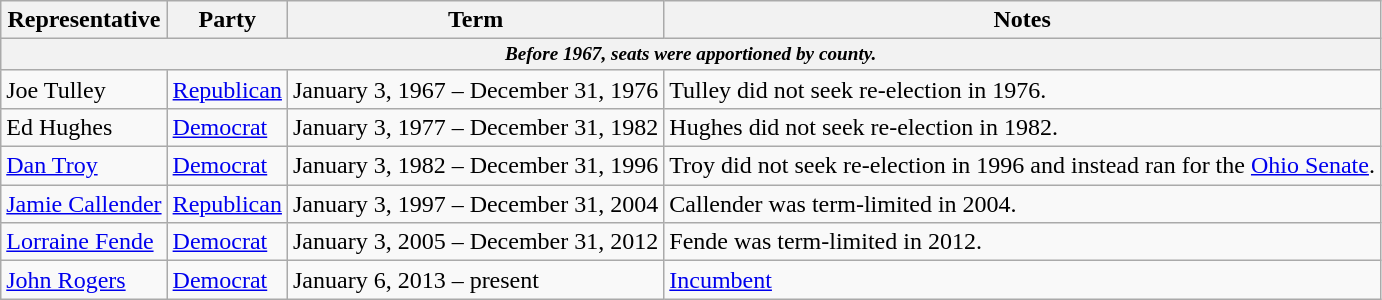<table class=wikitable>
<tr valign=bottom>
<th>Representative</th>
<th>Party</th>
<th>Term</th>
<th>Notes</th>
</tr>
<tr>
<th colspan=5 style="font-size: 80%;"><em>Before 1967, seats were apportioned by county.</em></th>
</tr>
<tr>
<td>Joe Tulley</td>
<td><a href='#'>Republican</a></td>
<td>January 3, 1967 – December 31, 1976</td>
<td>Tulley did not seek re-election in 1976.</td>
</tr>
<tr>
<td>Ed Hughes</td>
<td><a href='#'>Democrat</a></td>
<td>January 3, 1977 – December 31, 1982</td>
<td>Hughes did not seek re-election in 1982.</td>
</tr>
<tr>
<td><a href='#'>Dan Troy</a></td>
<td><a href='#'>Democrat</a></td>
<td>January 3, 1982 – December 31, 1996</td>
<td>Troy did not seek re-election in 1996 and instead ran for the <a href='#'>Ohio Senate</a>.</td>
</tr>
<tr>
<td><a href='#'>Jamie Callender</a></td>
<td><a href='#'>Republican</a></td>
<td>January 3, 1997 – December 31, 2004</td>
<td>Callender was term-limited in 2004.</td>
</tr>
<tr>
<td><a href='#'>Lorraine Fende</a></td>
<td><a href='#'>Democrat</a></td>
<td>January 3, 2005 – December 31, 2012</td>
<td>Fende was term-limited in 2012.</td>
</tr>
<tr>
<td><a href='#'>John Rogers</a></td>
<td><a href='#'>Democrat</a></td>
<td>January 6, 2013 – present</td>
<td><a href='#'>Incumbent</a></td>
</tr>
</table>
